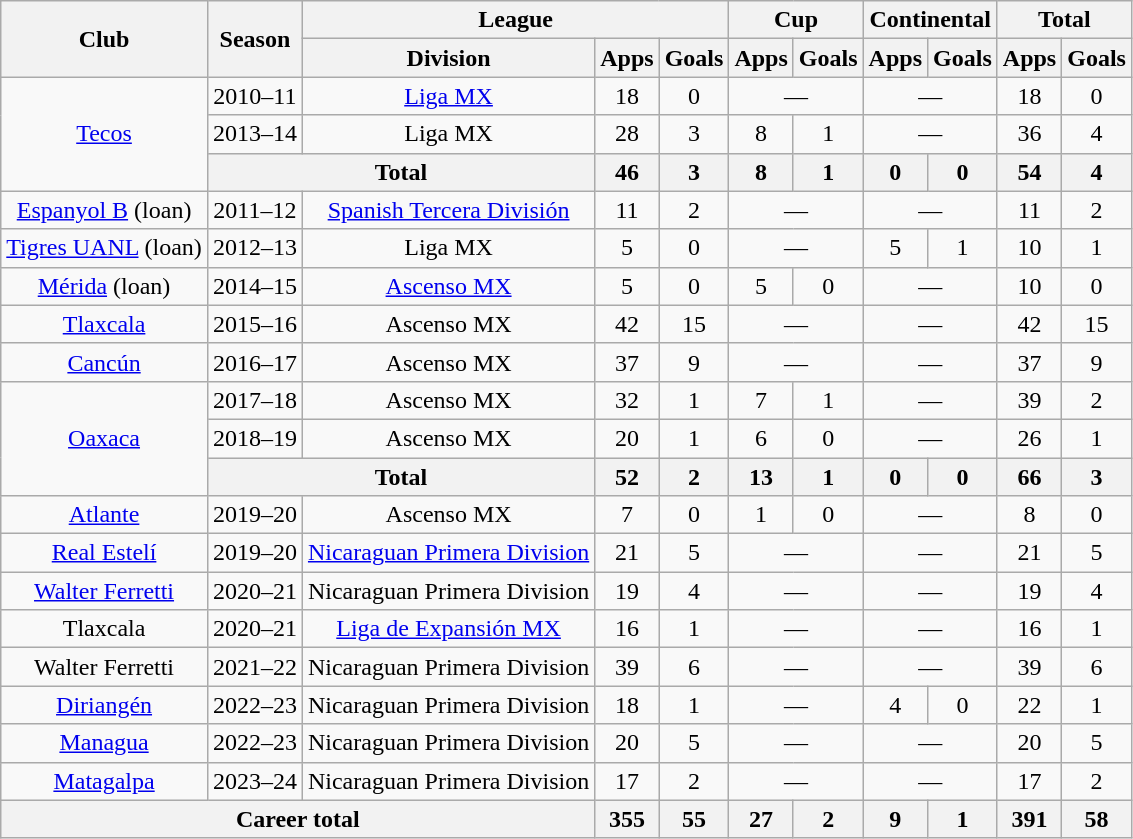<table class="wikitable", style="text-align:center">
<tr>
<th rowspan="2">Club</th>
<th rowspan="2">Season</th>
<th colspan="3">League</th>
<th colspan="2">Cup</th>
<th colspan="2">Continental</th>
<th colspan="2">Total</th>
</tr>
<tr>
<th>Division</th>
<th>Apps</th>
<th>Goals</th>
<th>Apps</th>
<th>Goals</th>
<th>Apps</th>
<th>Goals</th>
<th>Apps</th>
<th>Goals</th>
</tr>
<tr>
<td rowspan="3"><a href='#'>Tecos</a></td>
<td>2010–11</td>
<td><a href='#'>Liga MX</a></td>
<td>18</td>
<td>0</td>
<td colspan="2">—</td>
<td colspan="2">—</td>
<td>18</td>
<td>0</td>
</tr>
<tr>
<td>2013–14</td>
<td>Liga MX</td>
<td>28</td>
<td>3</td>
<td>8</td>
<td>1</td>
<td colspan="2">—</td>
<td>36</td>
<td>4</td>
</tr>
<tr>
<th colspan="2">Total</th>
<th>46</th>
<th>3</th>
<th>8</th>
<th>1</th>
<th>0</th>
<th>0</th>
<th>54</th>
<th>4</th>
</tr>
<tr>
<td><a href='#'>Espanyol B</a> (loan)</td>
<td>2011–12</td>
<td><a href='#'>Spanish Tercera División</a></td>
<td>11</td>
<td>2</td>
<td colspan="2">—</td>
<td colspan="2">—</td>
<td>11</td>
<td>2</td>
</tr>
<tr>
<td><a href='#'>Tigres UANL</a> (loan)</td>
<td>2012–13</td>
<td>Liga MX</td>
<td>5</td>
<td>0</td>
<td colspan="2">—</td>
<td>5</td>
<td>1</td>
<td>10</td>
<td>1</td>
</tr>
<tr>
<td><a href='#'>Mérida</a> (loan)</td>
<td>2014–15</td>
<td><a href='#'>Ascenso MX</a></td>
<td>5</td>
<td>0</td>
<td>5</td>
<td>0</td>
<td colspan="2">—</td>
<td>10</td>
<td>0</td>
</tr>
<tr>
<td><a href='#'>Tlaxcala</a></td>
<td>2015–16</td>
<td>Ascenso MX</td>
<td>42</td>
<td>15</td>
<td colspan="2">—</td>
<td colspan="2">—</td>
<td>42</td>
<td>15</td>
</tr>
<tr>
<td><a href='#'>Cancún</a></td>
<td>2016–17</td>
<td>Ascenso MX</td>
<td>37</td>
<td>9</td>
<td colspan="2">—</td>
<td colspan="2">—</td>
<td>37</td>
<td>9</td>
</tr>
<tr>
<td rowspan="3"><a href='#'>Oaxaca</a></td>
<td>2017–18</td>
<td>Ascenso MX</td>
<td>32</td>
<td>1</td>
<td>7</td>
<td>1</td>
<td colspan="2">—</td>
<td>39</td>
<td>2</td>
</tr>
<tr>
<td>2018–19</td>
<td>Ascenso MX</td>
<td>20</td>
<td>1</td>
<td>6</td>
<td>0</td>
<td colspan="2">—</td>
<td>26</td>
<td>1</td>
</tr>
<tr>
<th colspan="2">Total</th>
<th>52</th>
<th>2</th>
<th>13</th>
<th>1</th>
<th>0</th>
<th>0</th>
<th>66</th>
<th>3</th>
</tr>
<tr>
<td><a href='#'>Atlante</a></td>
<td>2019–20</td>
<td>Ascenso MX</td>
<td>7</td>
<td>0</td>
<td>1</td>
<td>0</td>
<td colspan="2">—</td>
<td>8</td>
<td>0</td>
</tr>
<tr>
<td><a href='#'>Real Estelí</a></td>
<td>2019–20</td>
<td><a href='#'>Nicaraguan Primera Division</a></td>
<td>21</td>
<td>5</td>
<td colspan="2">—</td>
<td colspan="2">—</td>
<td>21</td>
<td>5</td>
</tr>
<tr>
<td><a href='#'>Walter Ferretti</a></td>
<td>2020–21</td>
<td>Nicaraguan Primera Division</td>
<td>19</td>
<td>4</td>
<td colspan="2">—</td>
<td colspan="2">—</td>
<td>19</td>
<td>4</td>
</tr>
<tr>
<td>Tlaxcala</td>
<td>2020–21</td>
<td><a href='#'>Liga de Expansión MX</a></td>
<td>16</td>
<td>1</td>
<td colspan="2">—</td>
<td colspan="2">—</td>
<td>16</td>
<td>1</td>
</tr>
<tr>
<td>Walter Ferretti</td>
<td>2021–22</td>
<td>Nicaraguan Primera Division</td>
<td>39</td>
<td>6</td>
<td colspan="2">—</td>
<td colspan="2">—</td>
<td>39</td>
<td>6</td>
</tr>
<tr>
<td><a href='#'>Diriangén</a></td>
<td>2022–23</td>
<td>Nicaraguan Primera Division</td>
<td>18</td>
<td>1</td>
<td colspan="2">—</td>
<td>4</td>
<td>0</td>
<td>22</td>
<td>1</td>
</tr>
<tr>
<td><a href='#'>Managua</a></td>
<td>2022–23</td>
<td>Nicaraguan Primera Division</td>
<td>20</td>
<td>5</td>
<td colspan="2">—</td>
<td colspan="2">—</td>
<td>20</td>
<td>5</td>
</tr>
<tr>
<td><a href='#'>Matagalpa</a></td>
<td>2023–24</td>
<td>Nicaraguan Primera Division</td>
<td>17</td>
<td>2</td>
<td colspan="2">—</td>
<td colspan="2">—</td>
<td>17</td>
<td>2</td>
</tr>
<tr>
<th colspan="3">Career total</th>
<th>355</th>
<th>55</th>
<th>27</th>
<th>2</th>
<th>9</th>
<th>1</th>
<th>391</th>
<th>58</th>
</tr>
</table>
